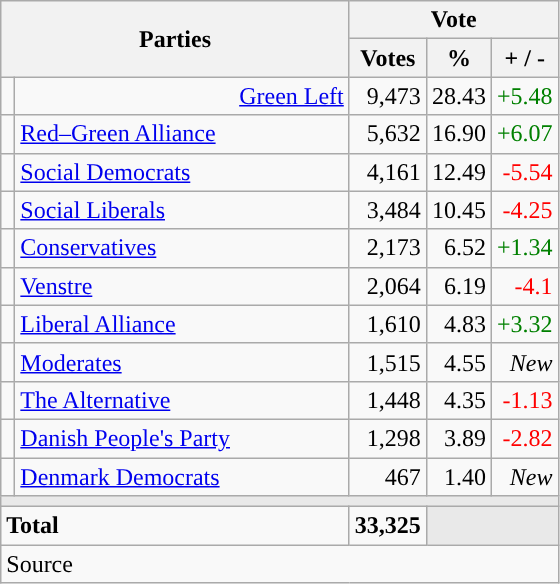<table class="wikitable" style="text-align:right;">
<tr>
<th style="text-align:centre;" rowspan="2" colspan="2" width="225">Parties</th>
<th colspan="3">Vote</th>
</tr>
<tr>
<th width="15">Votes</th>
<th width="15">%</th>
<th width="15">+ / -</th>
</tr>
<tr>
<td width=2 bgcolor=></td>
<td><a href='#'>Green Left</a></td>
<td>9,473</td>
<td>28.43</td>
<td style=color:green;>+5.48</td>
</tr>
<tr>
<td width=2 bgcolor=></td>
<td align=left><a href='#'>Red–Green Alliance</a></td>
<td>5,632</td>
<td>16.90</td>
<td style=color:green;>+6.07</td>
</tr>
<tr>
<td width=2 bgcolor=></td>
<td align=left><a href='#'>Social Democrats</a></td>
<td>4,161</td>
<td>12.49</td>
<td style=color:red;>-5.54</td>
</tr>
<tr>
<td width=2 bgcolor=></td>
<td align=left><a href='#'>Social Liberals</a></td>
<td>3,484</td>
<td>10.45</td>
<td style=color:red;>-4.25</td>
</tr>
<tr>
<td width=2 bgcolor=></td>
<td align=left><a href='#'>Conservatives</a></td>
<td>2,173</td>
<td>6.52</td>
<td style=color:green;>+1.34</td>
</tr>
<tr>
<td width=2 bgcolor=></td>
<td align=left><a href='#'>Venstre</a></td>
<td>2,064</td>
<td>6.19</td>
<td style=color:red;>-4.1</td>
</tr>
<tr>
<td width=2 bgcolor=></td>
<td align=left><a href='#'>Liberal Alliance</a></td>
<td>1,610</td>
<td>4.83</td>
<td style=color:green;>+3.32</td>
</tr>
<tr>
<td width=2 bgcolor=></td>
<td align=left><a href='#'>Moderates</a></td>
<td>1,515</td>
<td>4.55</td>
<td><em>New</em></td>
</tr>
<tr>
<td width=2 bgcolor=></td>
<td align=left><a href='#'>The Alternative</a></td>
<td>1,448</td>
<td>4.35</td>
<td style=color:red;>-1.13</td>
</tr>
<tr>
<td width=2 bgcolor=></td>
<td align=left><a href='#'>Danish People's Party</a></td>
<td>1,298</td>
<td>3.89</td>
<td style=color:red;>-2.82</td>
</tr>
<tr>
<td width=2 bgcolor=></td>
<td align=left><a href='#'>Denmark Democrats</a></td>
<td>467</td>
<td>1.40</td>
<td><em>New</em></td>
</tr>
<tr>
<td colspan="7" bgcolor="#E9E9E9"></td>
</tr>
<tr>
<td align="left" colspan="2"><strong>Total</strong></td>
<td><strong>33,325</strong></td>
<td bgcolor=#E9E9E9 colspan=2></td>
</tr>
<tr>
<td align="left" colspan="6">Source</td>
</tr>
</table>
